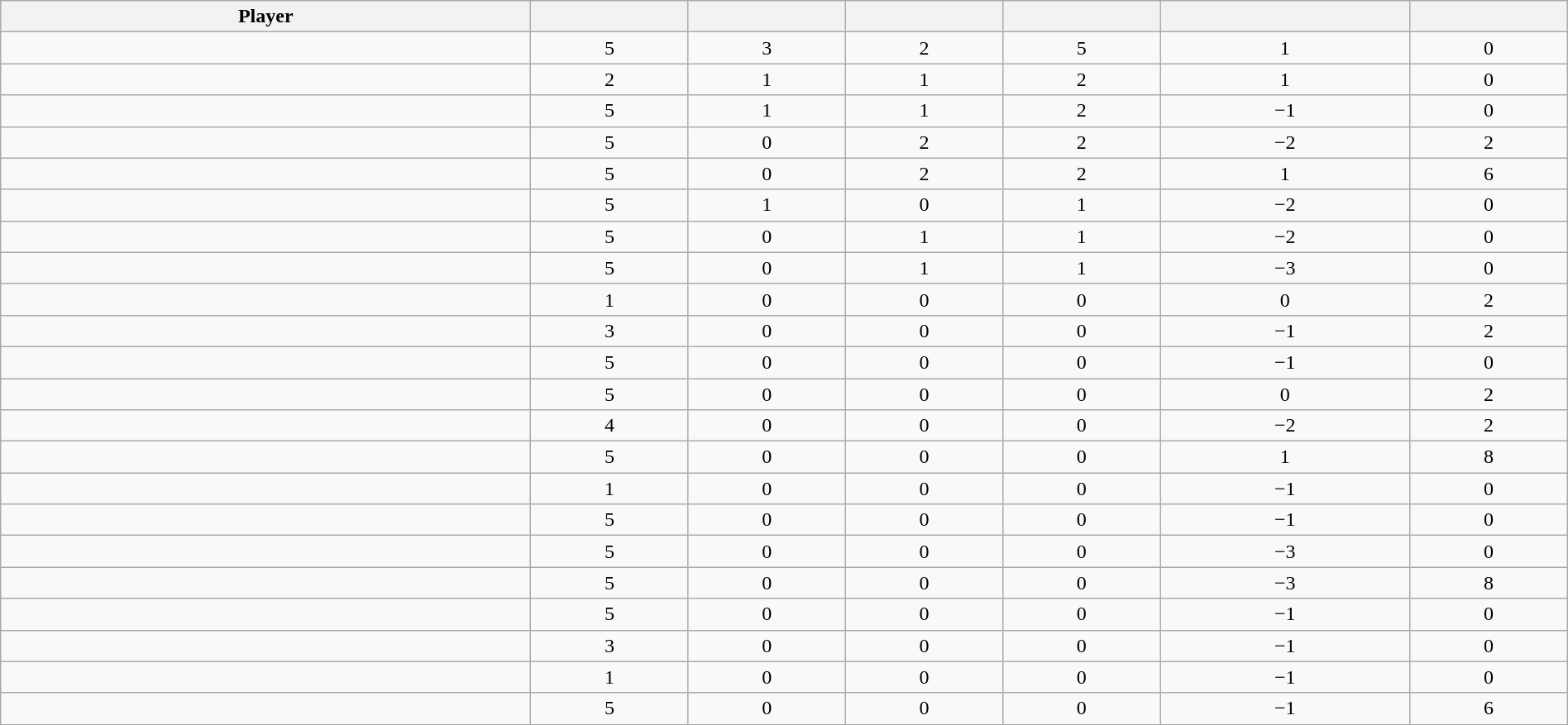<table class="wikitable sortable" style="width:100%;">
<tr align=center>
<th>Player</th>
<th></th>
<th></th>
<th></th>
<th></th>
<th data-sort-type="number"></th>
<th></th>
</tr>
<tr align=center>
<td></td>
<td>5</td>
<td>3</td>
<td>2</td>
<td>5</td>
<td>1</td>
<td>0</td>
</tr>
<tr align=center>
<td></td>
<td>2</td>
<td>1</td>
<td>1</td>
<td>2</td>
<td>1</td>
<td>0</td>
</tr>
<tr align=center>
<td></td>
<td>5</td>
<td>1</td>
<td>1</td>
<td>2</td>
<td>−1</td>
<td>0</td>
</tr>
<tr align=center>
<td></td>
<td>5</td>
<td>0</td>
<td>2</td>
<td>2</td>
<td>−2</td>
<td>2</td>
</tr>
<tr align=center>
<td></td>
<td>5</td>
<td>0</td>
<td>2</td>
<td>2</td>
<td>1</td>
<td>6</td>
</tr>
<tr align=center>
<td></td>
<td>5</td>
<td>1</td>
<td>0</td>
<td>1</td>
<td>−2</td>
<td>0</td>
</tr>
<tr align=center>
<td></td>
<td>5</td>
<td>0</td>
<td>1</td>
<td>1</td>
<td>−2</td>
<td>0</td>
</tr>
<tr align=center>
<td></td>
<td>5</td>
<td>0</td>
<td>1</td>
<td>1</td>
<td>−3</td>
<td>0</td>
</tr>
<tr align=center>
<td></td>
<td>1</td>
<td>0</td>
<td>0</td>
<td>0</td>
<td>0</td>
<td>2</td>
</tr>
<tr align=center>
<td></td>
<td>3</td>
<td>0</td>
<td>0</td>
<td>0</td>
<td>−1</td>
<td>2</td>
</tr>
<tr align=center>
<td></td>
<td>5</td>
<td>0</td>
<td>0</td>
<td>0</td>
<td>−1</td>
<td>0</td>
</tr>
<tr align=center>
<td></td>
<td>5</td>
<td>0</td>
<td>0</td>
<td>0</td>
<td>0</td>
<td>2</td>
</tr>
<tr align=center>
<td></td>
<td>4</td>
<td>0</td>
<td>0</td>
<td>0</td>
<td>−2</td>
<td>2</td>
</tr>
<tr align=center>
<td></td>
<td>5</td>
<td>0</td>
<td>0</td>
<td>0</td>
<td>1</td>
<td>8</td>
</tr>
<tr align=center>
<td></td>
<td>1</td>
<td>0</td>
<td>0</td>
<td>0</td>
<td>−1</td>
<td>0</td>
</tr>
<tr align=center>
<td></td>
<td>5</td>
<td>0</td>
<td>0</td>
<td>0</td>
<td>−1</td>
<td>0</td>
</tr>
<tr align=center>
<td></td>
<td>5</td>
<td>0</td>
<td>0</td>
<td>0</td>
<td>−3</td>
<td>0</td>
</tr>
<tr align=center>
<td></td>
<td>5</td>
<td>0</td>
<td>0</td>
<td>0</td>
<td>−3</td>
<td>8</td>
</tr>
<tr align=center>
<td></td>
<td>5</td>
<td>0</td>
<td>0</td>
<td>0</td>
<td>−1</td>
<td>0</td>
</tr>
<tr align=center>
<td></td>
<td>3</td>
<td>0</td>
<td>0</td>
<td>0</td>
<td>−1</td>
<td>0</td>
</tr>
<tr align=center>
<td></td>
<td>1</td>
<td>0</td>
<td>0</td>
<td>0</td>
<td>−1</td>
<td>0</td>
</tr>
<tr align=center>
<td></td>
<td>5</td>
<td>0</td>
<td>0</td>
<td>0</td>
<td>−1</td>
<td>6</td>
</tr>
</table>
